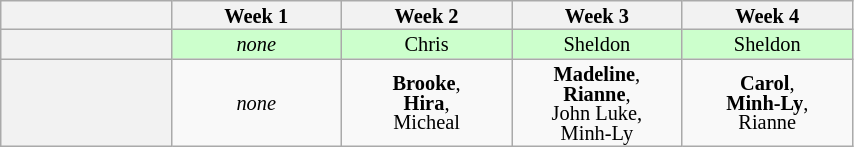<table class="wikitable" style="width:45%; text-align:center; font-size:85%; line-height:13px;">
<tr>
<th style="width:20%"></th>
<th width="20%;">Week 1</th>
<th width="20%;">Week 2</th>
<th width="20%;">Week 3</th>
<th width="20%;">Week 4</th>
</tr>
<tr>
<th></th>
<td style="background:#cfc"><em>none</em></td>
<td style="background:#cfc">Chris</td>
<td style="background:#cfc">Sheldon</td>
<td style="background:#cfc">Sheldon</td>
</tr>
<tr>
<th></th>
<td><em>none</em></td>
<td><strong>Brooke</strong>,<br><strong>Hira</strong>,<br>Micheal</td>
<td><strong>Madeline</strong>,<br><strong>Rianne</strong>,<br>John Luke,<br>Minh-Ly</td>
<td><strong>Carol</strong>,<br><strong>Minh-Ly</strong>,<br>Rianne</td>
</tr>
</table>
